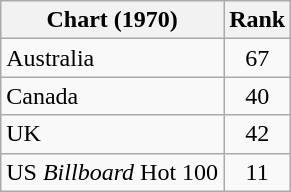<table class="wikitable sortable">
<tr>
<th align="left">Chart (1970)</th>
<th style="text-align:center;">Rank</th>
</tr>
<tr>
<td>Australia</td>
<td style="text-align:center;">67</td>
</tr>
<tr>
<td>Canada</td>
<td style="text-align:center;">40</td>
</tr>
<tr>
<td>UK</td>
<td style="text-align:center;">42</td>
</tr>
<tr>
<td>US <em>Billboard</em> Hot 100</td>
<td style="text-align:center;">11</td>
</tr>
</table>
